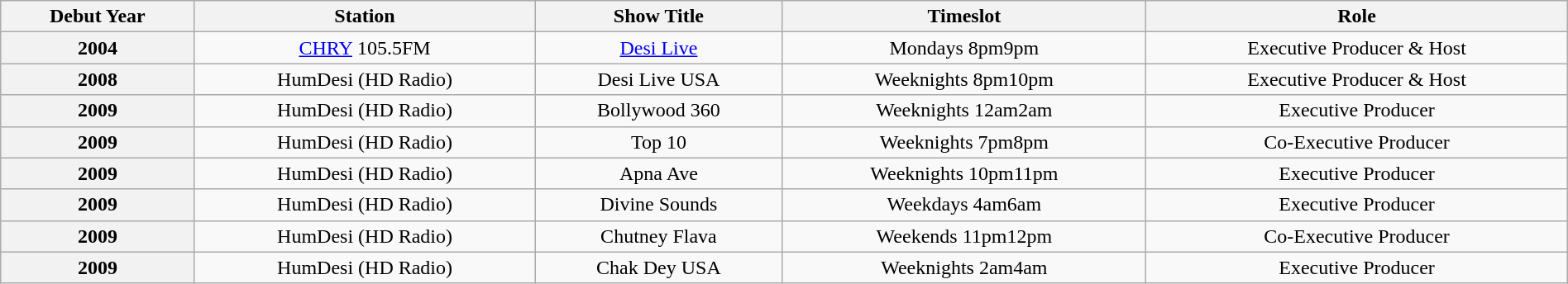<table class="wikitable"" style="width:100%">
<tr>
<th>Debut Year</th>
<th>Station</th>
<th>Show Title</th>
<th>Timeslot</th>
<th>Role</th>
</tr>
<tr>
<th align="center">2004</th>
<td align="center"><a href='#'>CHRY</a> 105.5FM</td>
<td align="center"><a href='#'>Desi Live</a></td>
<td align="center">Mondays 8pm9pm</td>
<td align="center">Executive Producer & Host</td>
</tr>
<tr>
<th align="center">2008</th>
<td align="center">HumDesi (HD Radio)</td>
<td align="center">Desi Live USA</td>
<td align="center">Weeknights 8pm10pm</td>
<td align="center">Executive Producer & Host</td>
</tr>
<tr>
<th align="center">2009</th>
<td align="center">HumDesi (HD Radio)</td>
<td align="center">Bollywood 360</td>
<td align="center">Weeknights 12am2am</td>
<td align="center">Executive Producer</td>
</tr>
<tr>
<th align="center">2009</th>
<td align="center">HumDesi (HD Radio)</td>
<td align="center">Top 10</td>
<td align="center">Weeknights 7pm8pm</td>
<td align="center">Co-Executive Producer</td>
</tr>
<tr>
<th align="center">2009</th>
<td align="center">HumDesi (HD Radio)</td>
<td align="center">Apna Ave</td>
<td align="center">Weeknights 10pm11pm</td>
<td align="center">Executive Producer</td>
</tr>
<tr>
<th align="center">2009</th>
<td align="center">HumDesi (HD Radio)</td>
<td align="center">Divine Sounds</td>
<td align="center">Weekdays 4am6am</td>
<td align="center">Executive Producer</td>
</tr>
<tr>
<th align="center">2009</th>
<td align="center">HumDesi (HD Radio)</td>
<td align="center">Chutney Flava</td>
<td align="center">Weekends 11pm12pm</td>
<td align="center">Co-Executive Producer</td>
</tr>
<tr>
<th align="center">2009</th>
<td align="center">HumDesi (HD Radio)</td>
<td align="center">Chak Dey USA</td>
<td align="center">Weeknights 2am4am</td>
<td align="center">Executive Producer</td>
</tr>
</table>
